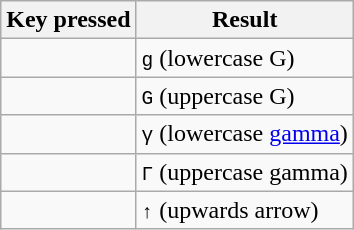<table class="wikitable">
<tr>
<th>Key pressed</th>
<th>Result</th>
</tr>
<tr>
<td></td>
<td><kbd>g</kbd> (lowercase G)</td>
</tr>
<tr>
<td></td>
<td><kbd>G</kbd> (uppercase G)</td>
</tr>
<tr>
<td></td>
<td><kbd>γ</kbd> (lowercase <a href='#'>gamma</a>)</td>
</tr>
<tr>
<td></td>
<td><kbd>Γ</kbd> (uppercase gamma)</td>
</tr>
<tr>
<td></td>
<td><kbd>↑</kbd> (upwards arrow)</td>
</tr>
</table>
